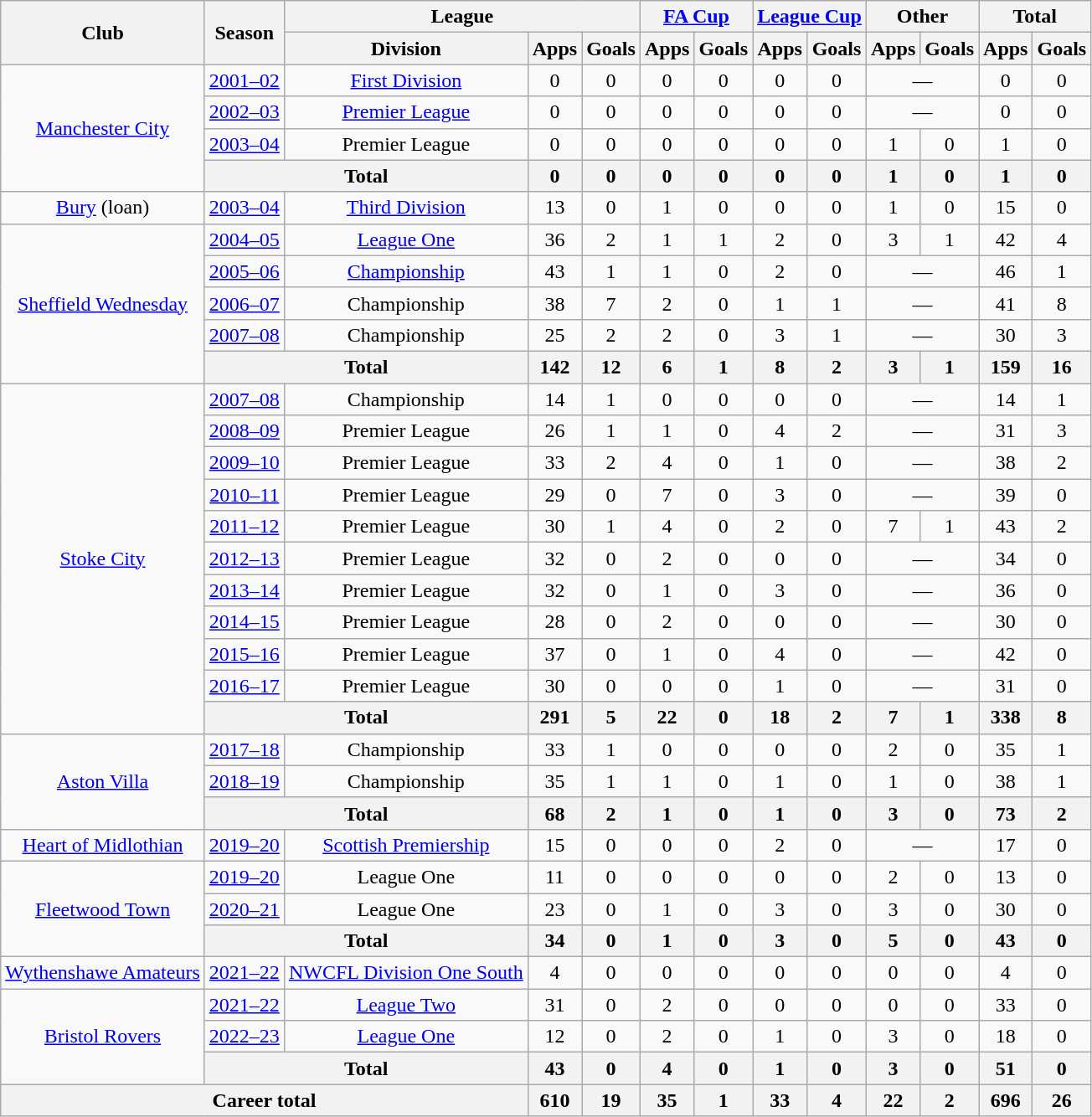<table class=wikitable style=text-align:center>
<tr>
<th rowspan=2>Club</th>
<th rowspan=2>Season</th>
<th colspan=3>League</th>
<th colspan=2><a href='#'>FA Cup</a></th>
<th colspan=2><a href='#'>League Cup</a></th>
<th colspan=2>Other</th>
<th colspan=2>Total</th>
</tr>
<tr>
<th>Division</th>
<th>Apps</th>
<th>Goals</th>
<th>Apps</th>
<th>Goals</th>
<th>Apps</th>
<th>Goals</th>
<th>Apps</th>
<th>Goals</th>
<th>Apps</th>
<th>Goals</th>
</tr>
<tr>
<td rowspan=4><a href='#'>Manchester City</a></td>
<td><a href='#'>2001–02</a></td>
<td><a href='#'>First Division</a></td>
<td>0</td>
<td>0</td>
<td>0</td>
<td>0</td>
<td>0</td>
<td>0</td>
<td colspan=2>—</td>
<td>0</td>
<td>0</td>
</tr>
<tr>
<td><a href='#'>2002–03</a></td>
<td><a href='#'>Premier League</a></td>
<td>0</td>
<td>0</td>
<td>0</td>
<td>0</td>
<td>0</td>
<td>0</td>
<td colspan=2>—</td>
<td>0</td>
<td>0</td>
</tr>
<tr>
<td><a href='#'>2003–04</a></td>
<td>Premier League</td>
<td>0</td>
<td>0</td>
<td>0</td>
<td>0</td>
<td>0</td>
<td>0</td>
<td>1</td>
<td>0</td>
<td>1</td>
<td>0</td>
</tr>
<tr>
<th colspan=2>Total</th>
<th>0</th>
<th>0</th>
<th>0</th>
<th>0</th>
<th>0</th>
<th>0</th>
<th>1</th>
<th>0</th>
<th>1</th>
<th>0</th>
</tr>
<tr>
<td><a href='#'>Bury</a> (loan)</td>
<td><a href='#'>2003–04</a></td>
<td><a href='#'>Third Division</a></td>
<td>13</td>
<td>0</td>
<td>1</td>
<td>0</td>
<td>0</td>
<td>0</td>
<td>1</td>
<td>0</td>
<td>15</td>
<td>0</td>
</tr>
<tr>
<td rowspan=5><a href='#'>Sheffield Wednesday</a></td>
<td><a href='#'>2004–05</a></td>
<td><a href='#'>League One</a></td>
<td>36</td>
<td>2</td>
<td>1</td>
<td>1</td>
<td>2</td>
<td>0</td>
<td>3</td>
<td>1</td>
<td>42</td>
<td>4</td>
</tr>
<tr>
<td><a href='#'>2005–06</a></td>
<td><a href='#'>Championship</a></td>
<td>43</td>
<td>1</td>
<td>1</td>
<td>0</td>
<td>2</td>
<td>0</td>
<td colspan=2>—</td>
<td>46</td>
<td>1</td>
</tr>
<tr>
<td><a href='#'>2006–07</a></td>
<td>Championship</td>
<td>38</td>
<td>7</td>
<td>2</td>
<td>0</td>
<td>1</td>
<td>1</td>
<td colspan=2>—</td>
<td>41</td>
<td>8</td>
</tr>
<tr>
<td><a href='#'>2007–08</a></td>
<td>Championship</td>
<td>25</td>
<td>2</td>
<td>2</td>
<td>0</td>
<td>3</td>
<td>1</td>
<td colspan=2>—</td>
<td>30</td>
<td>3</td>
</tr>
<tr>
<th colspan=2>Total</th>
<th>142</th>
<th>12</th>
<th>6</th>
<th>1</th>
<th>8</th>
<th>2</th>
<th>3</th>
<th>1</th>
<th>159</th>
<th>16</th>
</tr>
<tr>
<td rowspan=11><a href='#'>Stoke City</a></td>
<td><a href='#'>2007–08</a></td>
<td>Championship</td>
<td>14</td>
<td>1</td>
<td>0</td>
<td>0</td>
<td>0</td>
<td>0</td>
<td colspan=2>—</td>
<td>14</td>
<td>1</td>
</tr>
<tr>
<td><a href='#'>2008–09</a></td>
<td>Premier League</td>
<td>26</td>
<td>1</td>
<td>1</td>
<td>0</td>
<td>4</td>
<td>2</td>
<td colspan=2>—</td>
<td>31</td>
<td>3</td>
</tr>
<tr>
<td><a href='#'>2009–10</a></td>
<td>Premier League</td>
<td>33</td>
<td>2</td>
<td>4</td>
<td>0</td>
<td>1</td>
<td>0</td>
<td colspan=2>—</td>
<td>38</td>
<td>2</td>
</tr>
<tr>
<td><a href='#'>2010–11</a></td>
<td>Premier League</td>
<td>29</td>
<td>0</td>
<td>7</td>
<td>0</td>
<td>3</td>
<td>0</td>
<td colspan=2>—</td>
<td>39</td>
<td>0</td>
</tr>
<tr>
<td><a href='#'>2011–12</a></td>
<td>Premier League</td>
<td>30</td>
<td>1</td>
<td>4</td>
<td>0</td>
<td>2</td>
<td>0</td>
<td>7</td>
<td>1</td>
<td>43</td>
<td>2</td>
</tr>
<tr>
<td><a href='#'>2012–13</a></td>
<td>Premier League</td>
<td>32</td>
<td>0</td>
<td>2</td>
<td>0</td>
<td>0</td>
<td>0</td>
<td colspan=2>—</td>
<td>34</td>
<td>0</td>
</tr>
<tr>
<td><a href='#'>2013–14</a></td>
<td>Premier League</td>
<td>32</td>
<td>0</td>
<td>1</td>
<td>0</td>
<td>3</td>
<td>0</td>
<td colspan=2>—</td>
<td>36</td>
<td>0</td>
</tr>
<tr>
<td><a href='#'>2014–15</a></td>
<td>Premier League</td>
<td>28</td>
<td>0</td>
<td>2</td>
<td>0</td>
<td>0</td>
<td>0</td>
<td colspan=2>—</td>
<td>30</td>
<td>0</td>
</tr>
<tr>
<td><a href='#'>2015–16</a></td>
<td>Premier League</td>
<td>37</td>
<td>0</td>
<td>1</td>
<td>0</td>
<td>4</td>
<td>0</td>
<td colspan=2>—</td>
<td>42</td>
<td>0</td>
</tr>
<tr>
<td><a href='#'>2016–17</a></td>
<td>Premier League</td>
<td>30</td>
<td>0</td>
<td>0</td>
<td>0</td>
<td>1</td>
<td>0</td>
<td colspan=2>—</td>
<td>31</td>
<td>0</td>
</tr>
<tr>
<th colspan=2>Total</th>
<th>291</th>
<th>5</th>
<th>22</th>
<th>0</th>
<th>18</th>
<th>2</th>
<th>7</th>
<th>1</th>
<th>338</th>
<th>8</th>
</tr>
<tr>
<td rowspan=3><a href='#'>Aston Villa</a></td>
<td><a href='#'>2017–18</a></td>
<td>Championship</td>
<td>33</td>
<td>1</td>
<td>0</td>
<td>0</td>
<td>0</td>
<td>0</td>
<td>2</td>
<td>0</td>
<td>35</td>
<td>1</td>
</tr>
<tr>
<td><a href='#'>2018–19</a></td>
<td>Championship</td>
<td>35</td>
<td>1</td>
<td>1</td>
<td>0</td>
<td>1</td>
<td>0</td>
<td>1</td>
<td>0</td>
<td>38</td>
<td>1</td>
</tr>
<tr>
<th colspan=2>Total</th>
<th>68</th>
<th>2</th>
<th>1</th>
<th>0</th>
<th>1</th>
<th>0</th>
<th>3</th>
<th>0</th>
<th>73</th>
<th>2</th>
</tr>
<tr>
<td><a href='#'>Heart of Midlothian</a></td>
<td><a href='#'>2019–20</a></td>
<td><a href='#'>Scottish Premiership</a></td>
<td>15</td>
<td>0</td>
<td>0</td>
<td>0</td>
<td>2</td>
<td>0</td>
<td colspan=2>—</td>
<td>17</td>
<td>0</td>
</tr>
<tr>
<td rowspan=3><a href='#'>Fleetwood Town</a></td>
<td><a href='#'>2019–20</a></td>
<td>League One</td>
<td>11</td>
<td>0</td>
<td>0</td>
<td>0</td>
<td>0</td>
<td>0</td>
<td>2</td>
<td>0</td>
<td>13</td>
<td>0</td>
</tr>
<tr>
<td><a href='#'>2020–21</a></td>
<td>League One</td>
<td>23</td>
<td>0</td>
<td>1</td>
<td>0</td>
<td>3</td>
<td>0</td>
<td>3</td>
<td>0</td>
<td>30</td>
<td>0</td>
</tr>
<tr>
<th colspan=2>Total</th>
<th>34</th>
<th>0</th>
<th>1</th>
<th>0</th>
<th>3</th>
<th>0</th>
<th>5</th>
<th>0</th>
<th>43</th>
<th>0</th>
</tr>
<tr>
<td><a href='#'>Wythenshawe Amateurs</a></td>
<td><a href='#'>2021–22</a></td>
<td><a href='#'>NWCFL Division One South</a></td>
<td>4</td>
<td>0</td>
<td>0</td>
<td>0</td>
<td>0</td>
<td>0</td>
<td>0</td>
<td>0</td>
<td>4</td>
<td>0</td>
</tr>
<tr>
<td rowspan=3><a href='#'>Bristol Rovers</a></td>
<td><a href='#'>2021–22</a></td>
<td><a href='#'>League Two</a></td>
<td>31</td>
<td>0</td>
<td>2</td>
<td>0</td>
<td>0</td>
<td>0</td>
<td>0</td>
<td>0</td>
<td>33</td>
<td>0</td>
</tr>
<tr>
<td><a href='#'>2022–23</a></td>
<td><a href='#'>League One</a></td>
<td>12</td>
<td>0</td>
<td>2</td>
<td>0</td>
<td>1</td>
<td>0</td>
<td>3</td>
<td>0</td>
<td>18</td>
<td>0</td>
</tr>
<tr>
<th colspan=2>Total</th>
<th>43</th>
<th>0</th>
<th>4</th>
<th>0</th>
<th>1</th>
<th>0</th>
<th>3</th>
<th>0</th>
<th>51</th>
<th>0</th>
</tr>
<tr>
<th colspan=3>Career total</th>
<th>610</th>
<th>19</th>
<th>35</th>
<th>1</th>
<th>33</th>
<th>4</th>
<th>22</th>
<th>2</th>
<th>696</th>
<th>26</th>
</tr>
</table>
